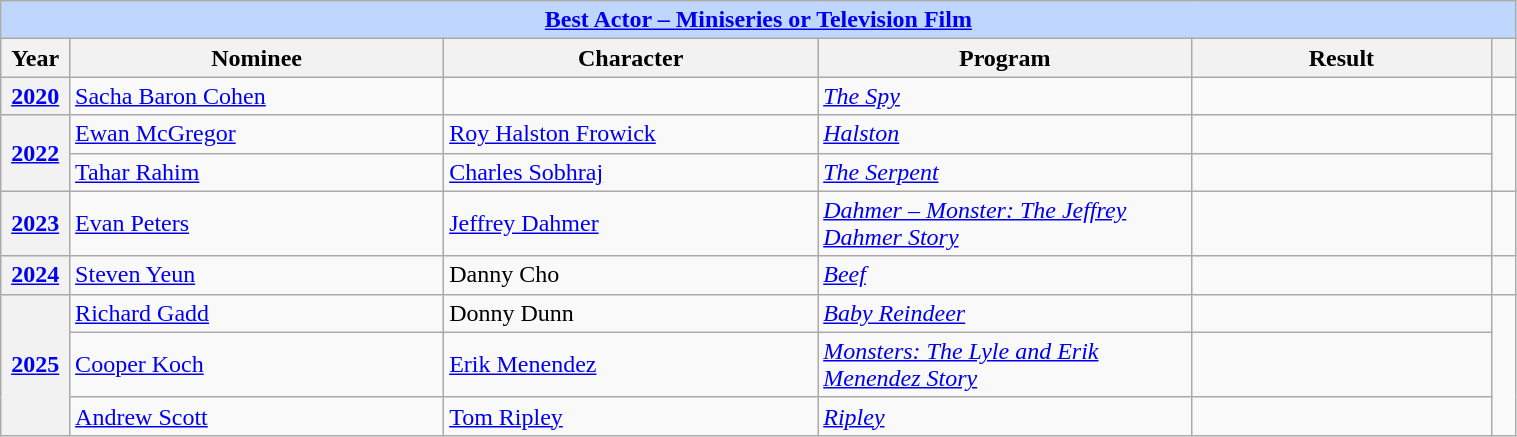<table class="wikitable plainrowheaders" style="width:80%;">
<tr style="background:#bfd7ff;">
<td colspan="6" style="text-align:center;"><strong><a href='#'>Best Actor – Miniseries or Television Film</a></strong></td>
</tr>
<tr style="background:#ebf5ff;">
<th style="width:1%;">Year</th>
<th style="width:15%;">Nominee</th>
<th style="width:15%;">Character</th>
<th style="width:15%;">Program</th>
<th style="width:12%;">Result</th>
<th style="width:1%;"></th>
</tr>
<tr>
<th scope=row style="text-align:center;"><a href='#'>2020</a></th>
<td><a href='#'>Sacha Baron Cohen</a></td>
<td></td>
<td><em><a href='#'>The Spy</a></em></td>
<td></td>
<td style="text-align:center;"></td>
</tr>
<tr>
<th scope=row rowspan="2" style="text-align:center;"><a href='#'>2022</a></th>
<td><a href='#'>Ewan McGregor</a></td>
<td><a href='#'>Roy Halston Frowick</a></td>
<td><em><a href='#'>Halston</a></em></td>
<td></td>
<td rowspan="2" style="text-align:center;"></td>
</tr>
<tr>
<td><a href='#'>Tahar Rahim</a></td>
<td><a href='#'>Charles Sobhraj</a></td>
<td><em><a href='#'>The Serpent</a></em></td>
<td></td>
</tr>
<tr>
<th scope=row style="text-align:center;"><a href='#'>2023</a></th>
<td><a href='#'>Evan Peters</a></td>
<td><a href='#'>Jeffrey Dahmer</a></td>
<td><em><a href='#'>Dahmer – Monster: The Jeffrey Dahmer Story</a></em></td>
<td></td>
<td></td>
</tr>
<tr>
<th scope=row style="text-align:center;"><a href='#'>2024</a></th>
<td><a href='#'>Steven Yeun</a></td>
<td>Danny Cho</td>
<td><em><a href='#'>Beef</a></em></td>
<td></td>
<td></td>
</tr>
<tr>
<th scope=row rowspan=3 style="text-align:center;"><a href='#'>2025</a></th>
<td><a href='#'>Richard Gadd</a></td>
<td>Donny Dunn</td>
<td><em><a href='#'>Baby Reindeer</a></em></td>
<td></td>
<td rowspan=3></td>
</tr>
<tr>
<td><a href='#'>Cooper Koch</a></td>
<td><a href='#'>Erik Menendez</a></td>
<td><em><a href='#'>Monsters: The Lyle and Erik Menendez Story</a></em></td>
<td></td>
</tr>
<tr>
<td><a href='#'>Andrew Scott</a></td>
<td><a href='#'>Tom Ripley</a></td>
<td><em><a href='#'>Ripley</a></em></td>
<td></td>
</tr>
</table>
